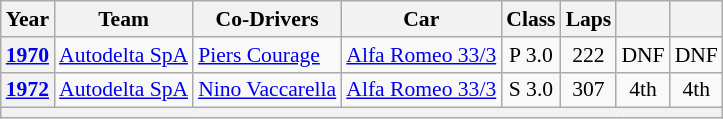<table class="wikitable" style="text-align:center; font-size:90%">
<tr>
<th>Year</th>
<th>Team</th>
<th>Co-Drivers</th>
<th>Car</th>
<th>Class</th>
<th>Laps</th>
<th></th>
<th></th>
</tr>
<tr>
<th><a href='#'>1970</a></th>
<td align="left"> <a href='#'>Autodelta SpA</a></td>
<td align="left"> <a href='#'>Piers Courage</a></td>
<td align="left"><a href='#'>Alfa Romeo 33/3</a></td>
<td>P 3.0</td>
<td>222</td>
<td>DNF</td>
<td>DNF</td>
</tr>
<tr>
<th><a href='#'>1972</a></th>
<td align="left"> <a href='#'>Autodelta SpA</a></td>
<td align="left"> <a href='#'>Nino Vaccarella</a></td>
<td align="left"><a href='#'>Alfa Romeo 33/3</a></td>
<td>S 3.0</td>
<td>307</td>
<td>4th</td>
<td>4th</td>
</tr>
<tr>
<th colspan="8"></th>
</tr>
</table>
